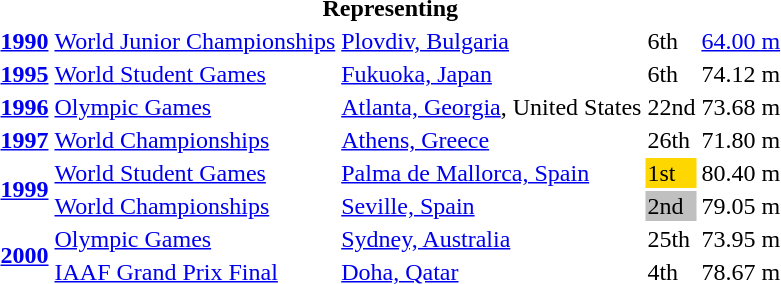<table>
<tr>
<th colspan="5">Representing </th>
</tr>
<tr>
<td><strong><a href='#'>1990</a></strong></td>
<td><a href='#'>World Junior Championships</a></td>
<td><a href='#'>Plovdiv, Bulgaria</a></td>
<td>6th</td>
<td><a href='#'>64.00 m</a></td>
</tr>
<tr>
<td><strong><a href='#'>1995</a></strong></td>
<td><a href='#'>World Student Games</a></td>
<td><a href='#'>Fukuoka, Japan</a></td>
<td>6th</td>
<td>74.12 m</td>
</tr>
<tr>
<td><strong><a href='#'>1996</a></strong></td>
<td><a href='#'>Olympic Games</a></td>
<td><a href='#'>Atlanta, Georgia</a>, United States</td>
<td>22nd</td>
<td>73.68 m</td>
</tr>
<tr>
<td><strong><a href='#'>1997</a></strong></td>
<td><a href='#'>World Championships</a></td>
<td><a href='#'>Athens, Greece</a></td>
<td>26th</td>
<td>71.80 m</td>
</tr>
<tr>
<td rowspan=2><strong><a href='#'>1999</a></strong></td>
<td><a href='#'>World Student Games</a></td>
<td><a href='#'>Palma de Mallorca, Spain</a></td>
<td bgcolor="gold">1st</td>
<td>80.40 m</td>
</tr>
<tr>
<td><a href='#'>World Championships</a></td>
<td><a href='#'>Seville, Spain</a></td>
<td bgcolor="silver">2nd</td>
<td>79.05 m</td>
</tr>
<tr>
<td rowspan=2><strong><a href='#'>2000</a></strong></td>
<td><a href='#'>Olympic Games</a></td>
<td><a href='#'>Sydney, Australia</a></td>
<td>25th</td>
<td>73.95 m</td>
</tr>
<tr>
<td><a href='#'>IAAF Grand Prix Final</a></td>
<td><a href='#'>Doha, Qatar</a></td>
<td>4th</td>
<td>78.67 m</td>
</tr>
</table>
